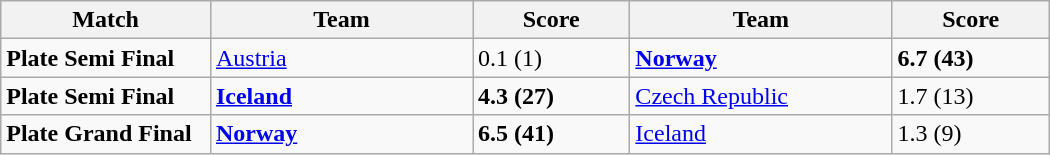<table class="wikitable" width=700>
<tr>
<th width=12%>Match</th>
<th width=15%>Team</th>
<th width=9%>Score</th>
<th width=15%>Team</th>
<th width=9%>Score</th>
</tr>
<tr style="vertical-align: top;">
<td><strong>Plate Semi Final</strong></td>
<td> <a href='#'>Austria</a></td>
<td>0.1 (1)</td>
<td> <strong><a href='#'>Norway</a></strong></td>
<td><strong>6.7 (43)</strong></td>
</tr>
<tr>
<td><strong>Plate Semi Final</strong></td>
<td> <strong><a href='#'>Iceland</a></strong></td>
<td><strong>4.3 (27)</strong></td>
<td> <a href='#'>Czech Republic</a></td>
<td>1.7 (13)</td>
</tr>
<tr>
<td><strong>Plate Grand Final</strong></td>
<td> <strong><a href='#'>Norway</a></strong></td>
<td><strong>6.5 (41)</strong></td>
<td> <a href='#'>Iceland</a></td>
<td>1.3 (9)</td>
</tr>
</table>
